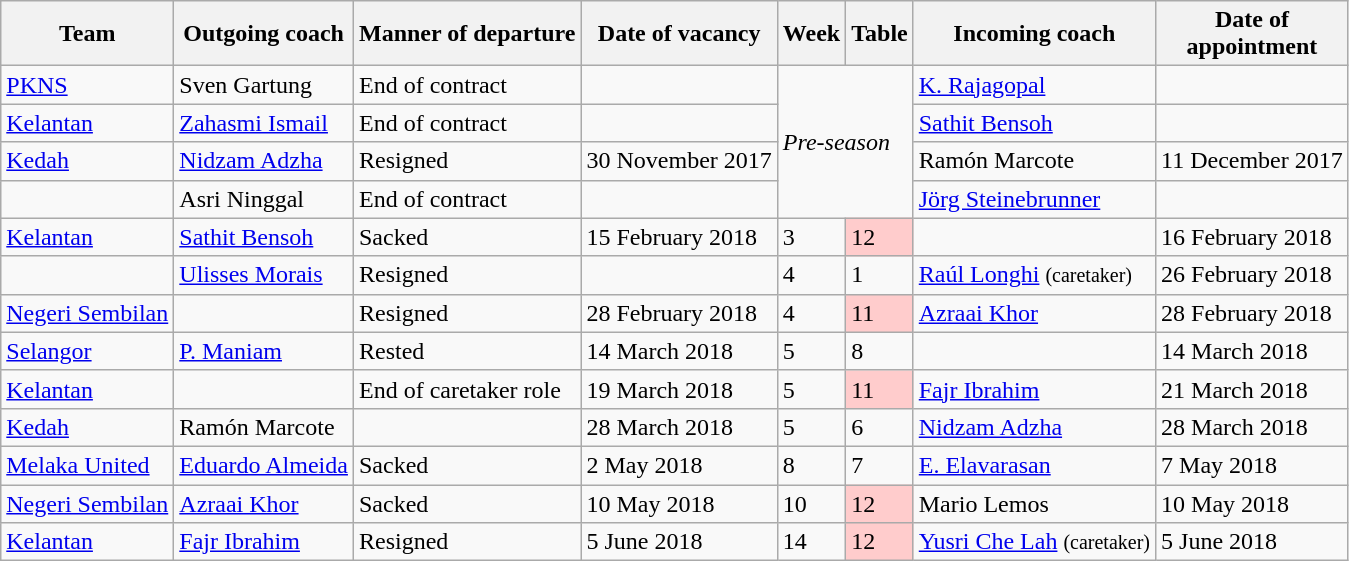<table class="wikitable">
<tr>
<th>Team</th>
<th>Outgoing coach</th>
<th>Manner of departure</th>
<th>Date of vacancy</th>
<th>Week</th>
<th>Table</th>
<th>Incoming coach</th>
<th>Date of<br>appointment</th>
</tr>
<tr>
<td><a href='#'>PKNS</a></td>
<td>Sven Gartung</td>
<td>End of contract</td>
<td></td>
<td rowspan=4 colspan=2><em>Pre-season</em></td>
<td><a href='#'>K. Rajagopal</a></td>
<td></td>
</tr>
<tr>
<td><a href='#'>Kelantan</a></td>
<td><a href='#'>Zahasmi Ismail</a></td>
<td>End of contract</td>
<td></td>
<td><a href='#'>Sathit Bensoh</a></td>
<td></td>
</tr>
<tr>
<td><a href='#'>Kedah</a></td>
<td><a href='#'>Nidzam Adzha</a></td>
<td>Resigned</td>
<td>30 November 2017</td>
<td>Ramón Marcote</td>
<td>11 December 2017</td>
</tr>
<tr>
<td></td>
<td>Asri Ninggal</td>
<td>End of contract</td>
<td></td>
<td><a href='#'>Jörg Steinebrunner</a></td>
<td></td>
</tr>
<tr>
<td><a href='#'>Kelantan</a></td>
<td><a href='#'>Sathit Bensoh</a></td>
<td>Sacked</td>
<td>15 February 2018</td>
<td>3</td>
<td style="background: #FFCCCC;">12</td>
<td></td>
<td>16 February 2018</td>
</tr>
<tr>
<td></td>
<td><a href='#'>Ulisses Morais</a></td>
<td>Resigned</td>
<td></td>
<td>4</td>
<td>1</td>
<td><a href='#'>Raúl Longhi</a> <small>(caretaker)</small></td>
<td>26 February 2018</td>
</tr>
<tr>
<td><a href='#'>Negeri Sembilan</a></td>
<td></td>
<td>Resigned</td>
<td>28 February 2018</td>
<td>4</td>
<td style="background: #FFCCCC;">11</td>
<td><a href='#'>Azraai Khor</a></td>
<td>28 February 2018</td>
</tr>
<tr>
<td><a href='#'>Selangor</a></td>
<td><a href='#'>P. Maniam</a></td>
<td>Rested</td>
<td>14 March 2018</td>
<td>5</td>
<td>8</td>
<td></td>
<td>14 March 2018</td>
</tr>
<tr>
<td><a href='#'>Kelantan</a></td>
<td></td>
<td>End of caretaker role</td>
<td>19 March 2018</td>
<td>5</td>
<td style="background: #FFCCCC;">11</td>
<td><a href='#'>Fajr Ibrahim</a></td>
<td>21 March 2018</td>
</tr>
<tr>
<td><a href='#'>Kedah</a></td>
<td>Ramón Marcote</td>
<td></td>
<td>28 March 2018</td>
<td>5</td>
<td>6</td>
<td><a href='#'>Nidzam Adzha</a></td>
<td>28 March 2018</td>
</tr>
<tr>
<td><a href='#'>Melaka United</a></td>
<td><a href='#'>Eduardo Almeida</a></td>
<td>Sacked</td>
<td>2 May 2018</td>
<td>8</td>
<td>7</td>
<td><a href='#'>E. Elavarasan</a></td>
<td>7 May 2018</td>
</tr>
<tr>
<td><a href='#'>Negeri Sembilan</a></td>
<td><a href='#'>Azraai Khor</a></td>
<td>Sacked</td>
<td>10 May 2018</td>
<td>10</td>
<td style="background: #FFCCCC;">12</td>
<td>Mario Lemos</td>
<td>10 May 2018</td>
</tr>
<tr>
<td><a href='#'>Kelantan</a></td>
<td><a href='#'>Fajr Ibrahim</a></td>
<td>Resigned</td>
<td>5 June 2018</td>
<td>14</td>
<td style="background: #FFCCCC;">12</td>
<td><a href='#'>Yusri Che Lah</a> <small>(caretaker)</small></td>
<td>5 June 2018</td>
</tr>
</table>
